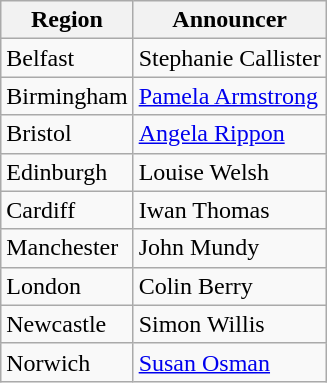<table class="wikitable">
<tr>
<th>Region</th>
<th>Announcer</th>
</tr>
<tr>
<td>Belfast</td>
<td>Stephanie Callister</td>
</tr>
<tr>
<td>Birmingham</td>
<td><a href='#'>Pamela Armstrong</a></td>
</tr>
<tr>
<td>Bristol</td>
<td><a href='#'>Angela Rippon</a></td>
</tr>
<tr>
<td>Edinburgh</td>
<td>Louise Welsh</td>
</tr>
<tr>
<td>Cardiff</td>
<td>Iwan Thomas</td>
</tr>
<tr>
<td>Manchester</td>
<td>John Mundy</td>
</tr>
<tr>
<td>London</td>
<td>Colin Berry</td>
</tr>
<tr>
<td>Newcastle</td>
<td>Simon Willis</td>
</tr>
<tr>
<td>Norwich</td>
<td><a href='#'>Susan Osman</a></td>
</tr>
</table>
